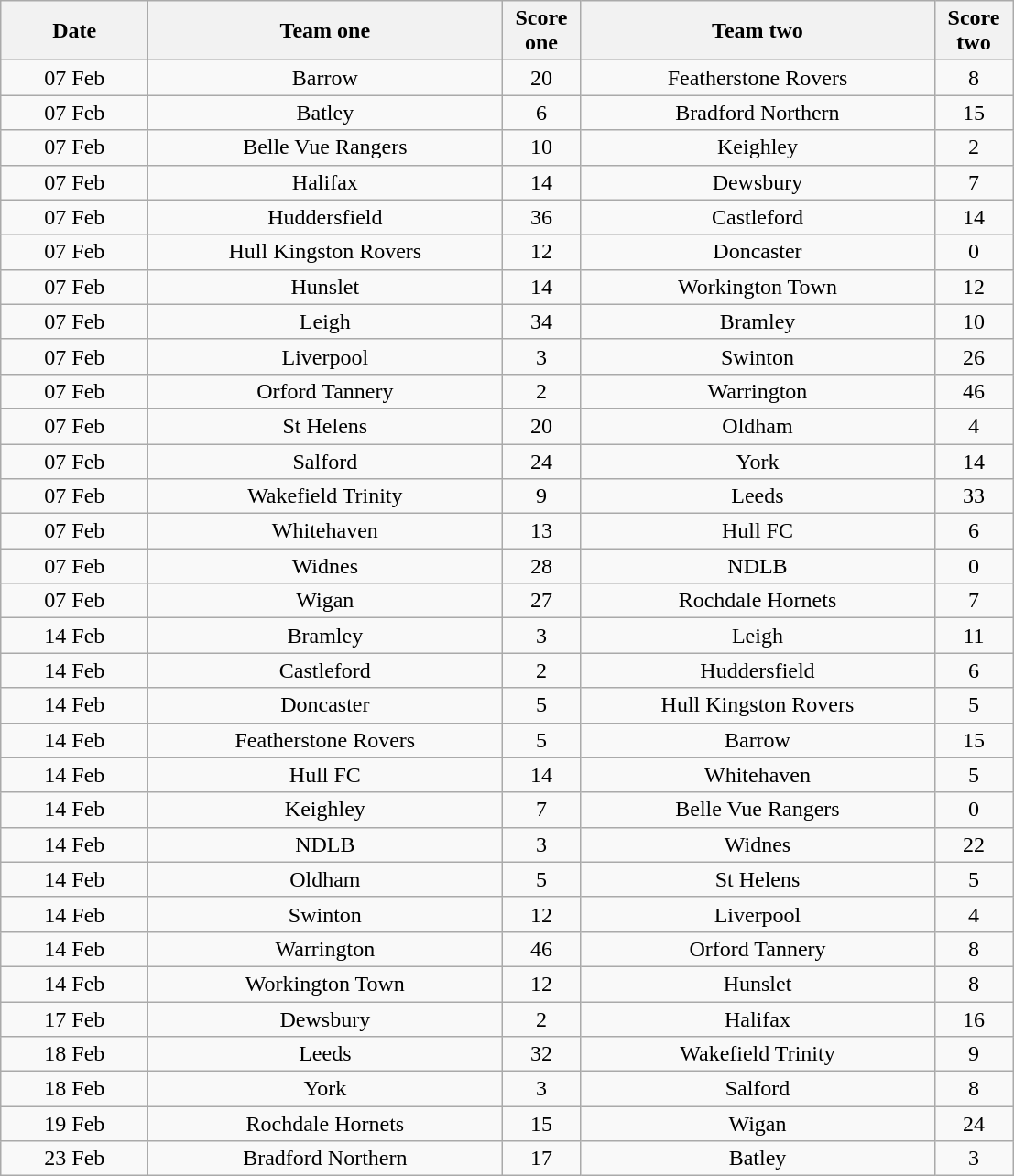<table class="wikitable" style="text-align: center">
<tr>
<th width=100>Date</th>
<th width=250>Team one</th>
<th width=50>Score one</th>
<th width=250>Team two</th>
<th width=50>Score two</th>
</tr>
<tr>
<td>07 Feb</td>
<td>Barrow</td>
<td>20</td>
<td>Featherstone Rovers</td>
<td>8</td>
</tr>
<tr>
<td>07 Feb</td>
<td>Batley</td>
<td>6</td>
<td>Bradford Northern</td>
<td>15</td>
</tr>
<tr>
<td>07 Feb</td>
<td>Belle Vue Rangers</td>
<td>10</td>
<td>Keighley</td>
<td>2</td>
</tr>
<tr>
<td>07 Feb</td>
<td>Halifax</td>
<td>14</td>
<td>Dewsbury</td>
<td>7</td>
</tr>
<tr>
<td>07 Feb</td>
<td>Huddersfield</td>
<td>36</td>
<td>Castleford</td>
<td>14</td>
</tr>
<tr>
<td>07 Feb</td>
<td>Hull Kingston Rovers</td>
<td>12</td>
<td>Doncaster</td>
<td>0</td>
</tr>
<tr>
<td>07 Feb</td>
<td>Hunslet</td>
<td>14</td>
<td>Workington Town</td>
<td>12</td>
</tr>
<tr>
<td>07 Feb</td>
<td>Leigh</td>
<td>34</td>
<td>Bramley</td>
<td>10</td>
</tr>
<tr>
<td>07 Feb</td>
<td>Liverpool</td>
<td>3</td>
<td>Swinton</td>
<td>26</td>
</tr>
<tr>
<td>07 Feb</td>
<td>Orford Tannery</td>
<td>2</td>
<td>Warrington</td>
<td>46</td>
</tr>
<tr>
<td>07 Feb</td>
<td>St Helens</td>
<td>20</td>
<td>Oldham</td>
<td>4</td>
</tr>
<tr>
<td>07 Feb</td>
<td>Salford</td>
<td>24</td>
<td>York</td>
<td>14</td>
</tr>
<tr>
<td>07 Feb</td>
<td>Wakefield Trinity</td>
<td>9</td>
<td>Leeds</td>
<td>33</td>
</tr>
<tr>
<td>07 Feb</td>
<td>Whitehaven</td>
<td>13</td>
<td>Hull FC</td>
<td>6</td>
</tr>
<tr>
<td>07 Feb</td>
<td>Widnes</td>
<td>28</td>
<td>NDLB</td>
<td>0</td>
</tr>
<tr>
<td>07 Feb</td>
<td>Wigan</td>
<td>27</td>
<td>Rochdale Hornets</td>
<td>7</td>
</tr>
<tr>
<td>14 Feb</td>
<td>Bramley</td>
<td>3</td>
<td>Leigh</td>
<td>11</td>
</tr>
<tr>
<td>14 Feb</td>
<td>Castleford</td>
<td>2</td>
<td>Huddersfield</td>
<td>6</td>
</tr>
<tr>
<td>14 Feb</td>
<td>Doncaster</td>
<td>5</td>
<td>Hull Kingston Rovers</td>
<td>5</td>
</tr>
<tr>
<td>14 Feb</td>
<td>Featherstone Rovers</td>
<td>5</td>
<td>Barrow</td>
<td>15</td>
</tr>
<tr>
<td>14 Feb</td>
<td>Hull FC</td>
<td>14</td>
<td>Whitehaven</td>
<td>5</td>
</tr>
<tr>
<td>14 Feb</td>
<td>Keighley</td>
<td>7</td>
<td>Belle Vue Rangers</td>
<td>0</td>
</tr>
<tr>
<td>14 Feb</td>
<td>NDLB</td>
<td>3</td>
<td>Widnes</td>
<td>22</td>
</tr>
<tr>
<td>14 Feb</td>
<td>Oldham</td>
<td>5</td>
<td>St Helens</td>
<td>5</td>
</tr>
<tr>
<td>14 Feb</td>
<td>Swinton</td>
<td>12</td>
<td>Liverpool</td>
<td>4</td>
</tr>
<tr>
<td>14 Feb</td>
<td>Warrington</td>
<td>46</td>
<td>Orford Tannery</td>
<td>8</td>
</tr>
<tr>
<td>14 Feb</td>
<td>Workington Town</td>
<td>12</td>
<td>Hunslet</td>
<td>8</td>
</tr>
<tr>
<td>17 Feb</td>
<td>Dewsbury</td>
<td>2</td>
<td>Halifax</td>
<td>16</td>
</tr>
<tr>
<td>18 Feb</td>
<td>Leeds</td>
<td>32</td>
<td>Wakefield Trinity</td>
<td>9</td>
</tr>
<tr>
<td>18 Feb</td>
<td>York</td>
<td>3</td>
<td>Salford</td>
<td>8</td>
</tr>
<tr>
<td>19 Feb</td>
<td>Rochdale Hornets</td>
<td>15</td>
<td>Wigan</td>
<td>24</td>
</tr>
<tr>
<td>23 Feb</td>
<td>Bradford Northern</td>
<td>17</td>
<td>Batley</td>
<td>3</td>
</tr>
</table>
